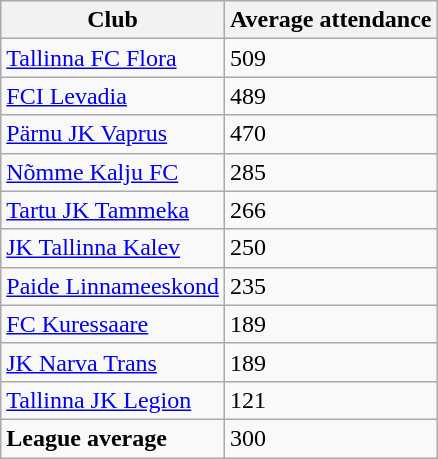<table class="wikitable sortable">
<tr>
<th>Club</th>
<th>Average attendance</th>
</tr>
<tr>
<td><a href='#'>Tallinna FC Flora</a></td>
<td>509</td>
</tr>
<tr>
<td><a href='#'>FCI Levadia</a></td>
<td>489</td>
</tr>
<tr>
<td><a href='#'>Pärnu JK Vaprus</a></td>
<td>470</td>
</tr>
<tr>
<td><a href='#'>Nõmme Kalju FC</a></td>
<td>285</td>
</tr>
<tr>
<td><a href='#'>Tartu JK Tammeka</a></td>
<td>266</td>
</tr>
<tr>
<td><a href='#'>JK Tallinna Kalev</a></td>
<td>250</td>
</tr>
<tr>
<td><a href='#'>Paide Linnameeskond</a></td>
<td>235</td>
</tr>
<tr>
<td><a href='#'>FC Kuressaare</a></td>
<td>189</td>
</tr>
<tr>
<td><a href='#'>JK Narva Trans</a></td>
<td>189</td>
</tr>
<tr>
<td><a href='#'>Tallinna JK Legion</a></td>
<td>121</td>
</tr>
<tr>
<td><strong>League average</strong></td>
<td>300</td>
</tr>
</table>
